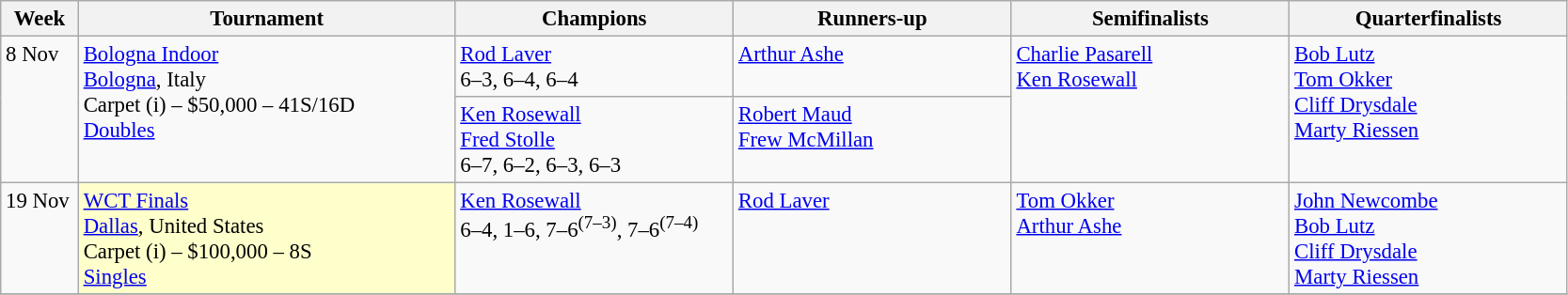<table class=wikitable style=font-size:95%>
<tr>
<th style="width:48px;">Week</th>
<th style="width:260px;">Tournament</th>
<th style="width:190px;">Champions</th>
<th style="width:190px;">Runners-up</th>
<th style="width:190px;">Semifinalists</th>
<th style="width:190px;">Quarterfinalists</th>
</tr>
<tr valign=top>
<td rowspan=2>8 Nov</td>
<td rowspan=2><a href='#'>Bologna Indoor</a><br> <a href='#'>Bologna</a>, Italy <br> Carpet (i) – $50,000 – 41S/16D <br> <a href='#'>Doubles</a></td>
<td> <a href='#'>Rod Laver</a><br>6–3, 6–4, 6–4</td>
<td> <a href='#'>Arthur Ashe</a></td>
<td rowspan=2> <a href='#'>Charlie Pasarell</a> <br> <a href='#'>Ken Rosewall</a></td>
<td rowspan=2> <a href='#'>Bob Lutz</a> <br>  <a href='#'>Tom Okker</a><br> <a href='#'>Cliff Drysdale</a> <br> <a href='#'>Marty Riessen</a></td>
</tr>
<tr valign=top>
<td> <a href='#'>Ken Rosewall</a><br> <a href='#'>Fred Stolle</a><br>6–7, 6–2, 6–3, 6–3</td>
<td> <a href='#'>Robert Maud</a><br> <a href='#'>Frew McMillan</a></td>
</tr>
<tr valign=top>
<td>19 Nov</td>
<td bgcolor=#FFFFCC rowspan=1><a href='#'>WCT Finals</a><br> <a href='#'>Dallas</a>, United States <br> Carpet (i) – $100,000 – 8S <br> <a href='#'>Singles</a></td>
<td> <a href='#'>Ken Rosewall</a><br>6–4, 1–6, 7–6<sup>(7–3)</sup>, 7–6<sup>(7–4)</sup></td>
<td> <a href='#'>Rod Laver</a></td>
<td> <a href='#'>Tom Okker</a><br> <a href='#'>Arthur Ashe</a></td>
<td> <a href='#'>John Newcombe</a> <br>  <a href='#'>Bob Lutz</a><br> <a href='#'>Cliff Drysdale</a><br> <a href='#'>Marty Riessen</a></td>
</tr>
<tr valign=top>
</tr>
</table>
